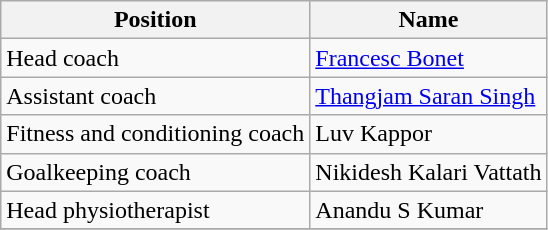<table class="wikitable">
<tr>
<th>Position</th>
<th>Name</th>
</tr>
<tr>
<td>Head coach</td>
<td> <a href='#'>Francesc Bonet</a></td>
</tr>
<tr>
<td>Assistant coach</td>
<td> <a href='#'>Thangjam Saran Singh</a></td>
</tr>
<tr>
<td>Fitness and conditioning coach</td>
<td> Luv Kappor</td>
</tr>
<tr>
<td>Goalkeeping coach</td>
<td> Nikidesh Kalari Vattath</td>
</tr>
<tr>
<td>Head physiotherapist</td>
<td> Anandu S Kumar</td>
</tr>
<tr>
</tr>
</table>
